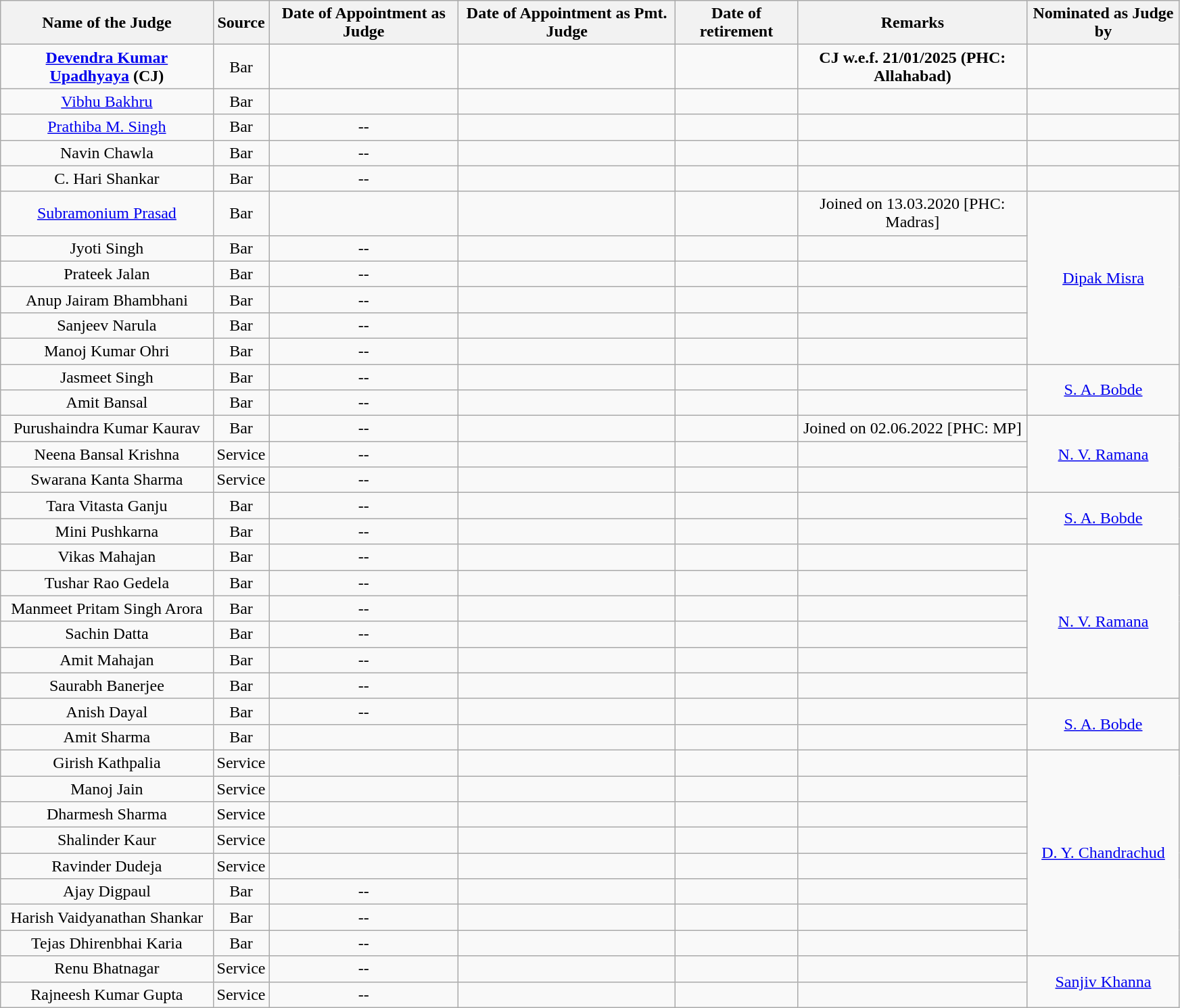<table class="wikitable sortable static-row-numbers static-row-header" style="text-align:center" width="92%">
<tr>
<th>Name of the Judge</th>
<th>Source</th>
<th>Date of Appointment as Judge</th>
<th>Date of Appointment as Pmt. Judge</th>
<th>Date of retirement</th>
<th>Remarks</th>
<th>Nominated as Judge by</th>
</tr>
<tr>
<td><strong><a href='#'>Devendra Kumar Upadhyaya</a> (CJ)</strong></td>
<td>Bar</td>
<td></td>
<td></td>
<td></td>
<td><strong>CJ w.e.f. 21/01/2025 (PHC: Allahabad)</strong></td>
<td></td>
</tr>
<tr>
<td><a href='#'>Vibhu Bakhru</a></td>
<td>Bar</td>
<td></td>
<td></td>
<td></td>
<td></td>
<td></td>
</tr>
<tr>
<td><a href='#'>Prathiba M. Singh</a></td>
<td>Bar</td>
<td>--</td>
<td></td>
<td></td>
<td></td>
<td></td>
</tr>
<tr>
<td>Navin Chawla</td>
<td>Bar</td>
<td>--</td>
<td></td>
<td></td>
<td></td>
<td></td>
</tr>
<tr>
<td>C. Hari Shankar</td>
<td>Bar</td>
<td>--</td>
<td></td>
<td></td>
<td></td>
<td></td>
</tr>
<tr>
<td><a href='#'>Subramonium Prasad</a></td>
<td>Bar</td>
<td></td>
<td></td>
<td></td>
<td>Joined on 13.03.2020 [PHC: Madras]</td>
<td rowspan="6"><a href='#'>Dipak Misra</a></td>
</tr>
<tr>
<td>Jyoti Singh</td>
<td>Bar</td>
<td>--</td>
<td></td>
<td></td>
<td></td>
</tr>
<tr>
<td>Prateek Jalan</td>
<td>Bar</td>
<td>--</td>
<td></td>
<td></td>
<td></td>
</tr>
<tr>
<td>Anup Jairam Bhambhani</td>
<td>Bar</td>
<td>--</td>
<td></td>
<td></td>
<td></td>
</tr>
<tr>
<td>Sanjeev Narula</td>
<td>Bar</td>
<td>--</td>
<td></td>
<td></td>
<td></td>
</tr>
<tr>
<td>Manoj Kumar Ohri</td>
<td>Bar</td>
<td>--</td>
<td></td>
<td></td>
<td></td>
</tr>
<tr>
<td>Jasmeet Singh</td>
<td>Bar</td>
<td>--</td>
<td></td>
<td></td>
<td></td>
<td rowspan="2"><a href='#'>S. A. Bobde</a></td>
</tr>
<tr>
<td>Amit Bansal</td>
<td>Bar</td>
<td>--</td>
<td></td>
<td></td>
<td></td>
</tr>
<tr>
<td>Purushaindra Kumar Kaurav</td>
<td>Bar</td>
<td>--</td>
<td></td>
<td></td>
<td>Joined on 02.06.2022 [PHC: MP]</td>
<td rowspan="3"><a href='#'>N. V. Ramana</a></td>
</tr>
<tr>
<td>Neena Bansal Krishna</td>
<td>Service</td>
<td>--</td>
<td></td>
<td></td>
<td></td>
</tr>
<tr>
<td>Swarana Kanta Sharma</td>
<td>Service</td>
<td>--</td>
<td></td>
<td></td>
<td></td>
</tr>
<tr>
<td>Tara Vitasta Ganju</td>
<td>Bar</td>
<td>--</td>
<td></td>
<td></td>
<td></td>
<td rowspan="2"><a href='#'>S. A. Bobde</a></td>
</tr>
<tr>
<td>Mini Pushkarna</td>
<td>Bar</td>
<td>--</td>
<td></td>
<td></td>
<td></td>
</tr>
<tr>
<td>Vikas Mahajan</td>
<td>Bar</td>
<td>--</td>
<td></td>
<td></td>
<td></td>
<td rowspan="6"><a href='#'>N. V. Ramana</a></td>
</tr>
<tr>
<td>Tushar Rao Gedela</td>
<td>Bar</td>
<td>--</td>
<td></td>
<td></td>
<td></td>
</tr>
<tr>
<td>Manmeet Pritam Singh Arora</td>
<td>Bar</td>
<td>--</td>
<td></td>
<td></td>
<td></td>
</tr>
<tr>
<td>Sachin Datta</td>
<td>Bar</td>
<td>--</td>
<td></td>
<td></td>
<td></td>
</tr>
<tr>
<td>Amit Mahajan</td>
<td>Bar</td>
<td>--</td>
<td></td>
<td></td>
<td></td>
</tr>
<tr>
<td>Saurabh Banerjee</td>
<td>Bar</td>
<td>--</td>
<td></td>
<td></td>
<td></td>
</tr>
<tr>
<td>Anish Dayal</td>
<td>Bar</td>
<td>--</td>
<td></td>
<td></td>
<td></td>
<td rowspan="2"><a href='#'>S. A. Bobde</a></td>
</tr>
<tr>
<td>Amit Sharma</td>
<td>Bar</td>
<td></td>
<td></td>
<td></td>
<td></td>
</tr>
<tr>
<td>Girish Kathpalia</td>
<td>Service</td>
<td></td>
<td></td>
<td></td>
<td></td>
<td rowspan="8"><a href='#'>D. Y. Chandrachud</a></td>
</tr>
<tr>
<td>Manoj Jain</td>
<td>Service</td>
<td></td>
<td></td>
<td></td>
<td></td>
</tr>
<tr>
<td>Dharmesh Sharma</td>
<td>Service</td>
<td></td>
<td></td>
<td></td>
<td></td>
</tr>
<tr>
<td>Shalinder Kaur</td>
<td>Service</td>
<td></td>
<td></td>
<td></td>
<td></td>
</tr>
<tr>
<td>Ravinder Dudeja</td>
<td>Service</td>
<td></td>
<td></td>
<td></td>
<td></td>
</tr>
<tr>
<td>Ajay Digpaul</td>
<td>Bar</td>
<td>--</td>
<td></td>
<td></td>
<td></td>
</tr>
<tr>
<td>Harish Vaidyanathan Shankar</td>
<td>Bar</td>
<td>--</td>
<td></td>
<td></td>
<td></td>
</tr>
<tr>
<td>Tejas Dhirenbhai Karia</td>
<td>Bar</td>
<td>--</td>
<td></td>
<td></td>
<td></td>
</tr>
<tr>
<td>Renu Bhatnagar</td>
<td>Service</td>
<td>--</td>
<td></td>
<td></td>
<td></td>
<td rowspan="2"><a href='#'>Sanjiv Khanna</a></td>
</tr>
<tr>
<td>Rajneesh Kumar Gupta</td>
<td>Service</td>
<td>--</td>
<td></td>
<td></td>
<td></td>
</tr>
</table>
